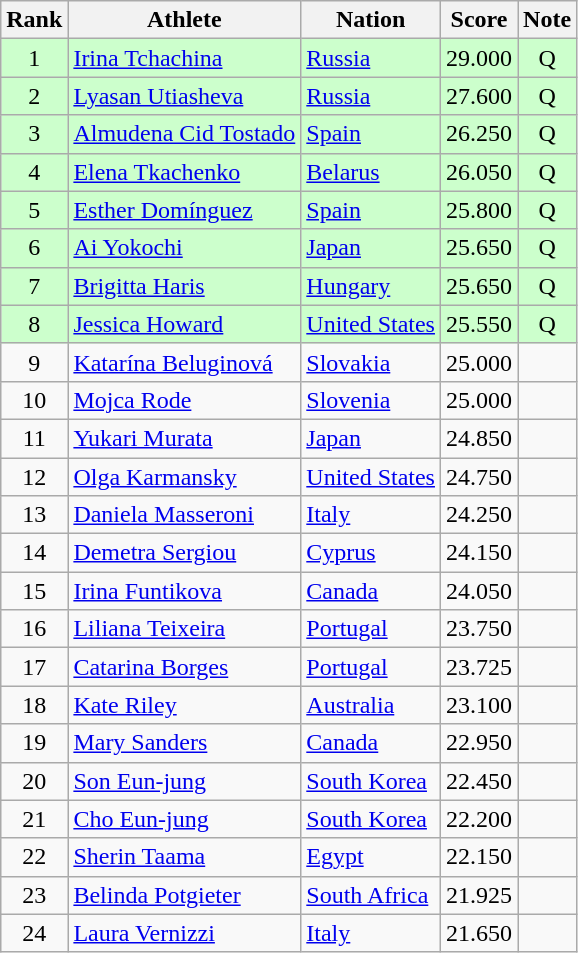<table class="wikitable sortable" style="text-align:center">
<tr>
<th>Rank</th>
<th>Athlete</th>
<th>Nation</th>
<th>Score</th>
<th>Note</th>
</tr>
<tr bgcolor=ccffcc>
<td>1</td>
<td align=left><a href='#'>Irina Tchachina</a></td>
<td align=left> <a href='#'>Russia</a></td>
<td>29.000</td>
<td>Q</td>
</tr>
<tr bgcolor=ccffcc>
<td>2</td>
<td align=left><a href='#'>Lyasan Utiasheva</a></td>
<td align=left> <a href='#'>Russia</a></td>
<td>27.600</td>
<td>Q</td>
</tr>
<tr bgcolor=ccffcc>
<td>3</td>
<td align=left><a href='#'>Almudena Cid Tostado</a></td>
<td align=left> <a href='#'>Spain</a></td>
<td>26.250</td>
<td>Q</td>
</tr>
<tr bgcolor=ccffcc>
<td>4</td>
<td align=left><a href='#'>Elena Tkachenko</a></td>
<td align=left> <a href='#'>Belarus</a></td>
<td>26.050</td>
<td>Q</td>
</tr>
<tr bgcolor=ccffcc>
<td>5</td>
<td align=left><a href='#'>Esther Domínguez</a></td>
<td align=left> <a href='#'>Spain</a></td>
<td>25.800</td>
<td>Q</td>
</tr>
<tr bgcolor=ccffcc>
<td>6</td>
<td align=left><a href='#'>Ai Yokochi</a></td>
<td align=left> <a href='#'>Japan</a></td>
<td>25.650</td>
<td>Q</td>
</tr>
<tr bgcolor=ccffcc>
<td>7</td>
<td align=left><a href='#'>Brigitta Haris</a></td>
<td align=left> <a href='#'>Hungary</a></td>
<td>25.650</td>
<td>Q</td>
</tr>
<tr bgcolor=ccffcc>
<td>8</td>
<td align=left><a href='#'>Jessica Howard</a></td>
<td align=left> <a href='#'>United States</a></td>
<td>25.550</td>
<td>Q</td>
</tr>
<tr>
<td>9</td>
<td align=left><a href='#'>Katarína Beluginová</a></td>
<td align=left> <a href='#'>Slovakia</a></td>
<td>25.000</td>
<td></td>
</tr>
<tr>
<td>10</td>
<td align=left><a href='#'>Mojca Rode</a></td>
<td align=left> <a href='#'>Slovenia</a></td>
<td>25.000</td>
<td></td>
</tr>
<tr>
<td>11</td>
<td align=left><a href='#'>Yukari Murata</a></td>
<td align=left> <a href='#'>Japan</a></td>
<td>24.850</td>
<td></td>
</tr>
<tr>
<td>12</td>
<td align=left><a href='#'>Olga Karmansky</a></td>
<td align=left> <a href='#'>United States</a></td>
<td>24.750</td>
<td></td>
</tr>
<tr>
<td>13</td>
<td align=left><a href='#'>Daniela Masseroni</a></td>
<td align=left> <a href='#'>Italy</a></td>
<td>24.250</td>
<td></td>
</tr>
<tr>
<td>14</td>
<td align=left><a href='#'>Demetra Sergiou</a></td>
<td align=left> <a href='#'>Cyprus</a></td>
<td>24.150</td>
<td></td>
</tr>
<tr>
<td>15</td>
<td align=left><a href='#'>Irina Funtikova</a></td>
<td align=left> <a href='#'>Canada</a></td>
<td>24.050</td>
<td></td>
</tr>
<tr>
<td>16</td>
<td align=left><a href='#'>Liliana Teixeira</a></td>
<td align=left> <a href='#'>Portugal</a></td>
<td>23.750</td>
<td></td>
</tr>
<tr>
<td>17</td>
<td align=left><a href='#'>Catarina Borges</a></td>
<td align=left> <a href='#'>Portugal</a></td>
<td>23.725</td>
<td></td>
</tr>
<tr>
<td>18</td>
<td align=left><a href='#'>Kate Riley</a></td>
<td align=left> <a href='#'>Australia</a></td>
<td>23.100</td>
<td></td>
</tr>
<tr>
<td>19</td>
<td align=left><a href='#'>Mary Sanders</a></td>
<td align=left> <a href='#'>Canada</a></td>
<td>22.950</td>
<td></td>
</tr>
<tr>
<td>20</td>
<td align=left><a href='#'>Son Eun-jung</a></td>
<td align=left> <a href='#'>South Korea</a></td>
<td>22.450</td>
<td></td>
</tr>
<tr>
<td>21</td>
<td align=left><a href='#'>Cho Eun-jung</a></td>
<td align=left> <a href='#'>South Korea</a></td>
<td>22.200</td>
<td></td>
</tr>
<tr>
<td>22</td>
<td align=left><a href='#'>Sherin Taama</a></td>
<td align=left> <a href='#'>Egypt</a></td>
<td>22.150</td>
<td></td>
</tr>
<tr>
<td>23</td>
<td align=left><a href='#'>Belinda Potgieter</a></td>
<td align=left> <a href='#'>South Africa</a></td>
<td>21.925</td>
<td></td>
</tr>
<tr>
<td>24</td>
<td align=left><a href='#'>Laura Vernizzi</a></td>
<td align=left> <a href='#'>Italy</a></td>
<td>21.650</td>
<td></td>
</tr>
</table>
